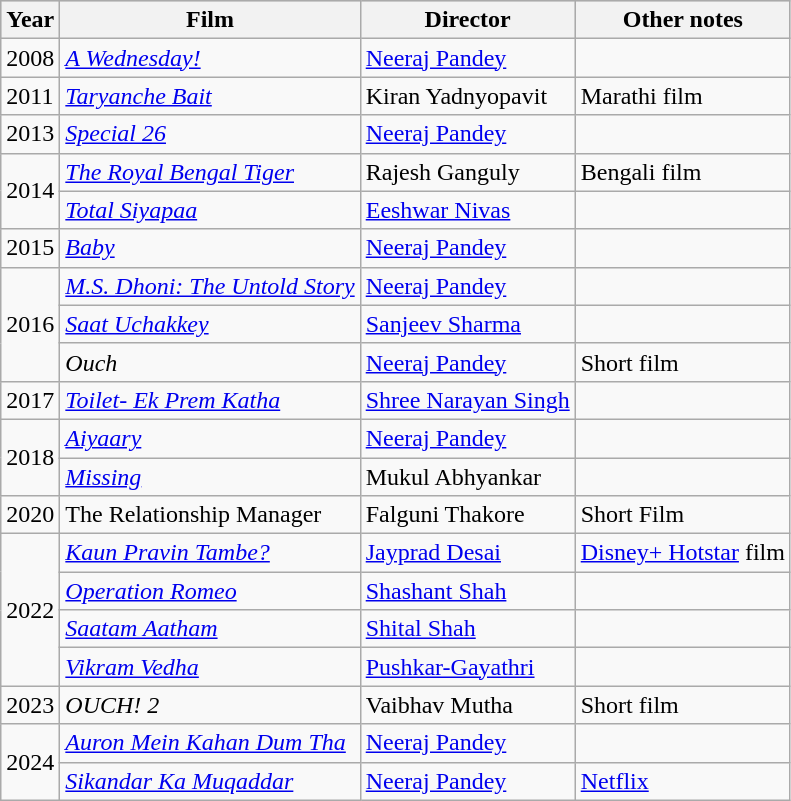<table class="wikitable">
<tr style="background:#ccc; text-align:center;">
<th>Year</th>
<th>Film</th>
<th>Director</th>
<th>Other notes</th>
</tr>
<tr>
<td>2008</td>
<td><em><a href='#'>A Wednesday!</a></em></td>
<td><a href='#'>Neeraj Pandey</a></td>
<td></td>
</tr>
<tr>
<td>2011</td>
<td><em><a href='#'>Taryanche Bait</a></em></td>
<td>Kiran Yadnyopavit</td>
<td>Marathi film</td>
</tr>
<tr>
<td>2013</td>
<td><em><a href='#'>Special 26</a></em></td>
<td><a href='#'>Neeraj Pandey</a></td>
<td></td>
</tr>
<tr>
<td rowspan="2">2014</td>
<td><em><a href='#'>The Royal Bengal Tiger</a></em></td>
<td>Rajesh Ganguly</td>
<td>Bengali film</td>
</tr>
<tr>
<td><em><a href='#'>Total Siyapaa</a></em></td>
<td><a href='#'>Eeshwar Nivas</a></td>
<td></td>
</tr>
<tr>
<td>2015</td>
<td><em><a href='#'>Baby</a></em></td>
<td><a href='#'>Neeraj Pandey</a></td>
<td></td>
</tr>
<tr>
<td rowspan="3">2016</td>
<td><em><a href='#'>M.S. Dhoni: The Untold Story</a></em></td>
<td><a href='#'>Neeraj Pandey</a></td>
<td></td>
</tr>
<tr>
<td><em><a href='#'>Saat Uchakkey</a></em></td>
<td><a href='#'>Sanjeev Sharma</a></td>
<td></td>
</tr>
<tr>
<td><em>Ouch</em></td>
<td><a href='#'>Neeraj Pandey</a></td>
<td>Short film</td>
</tr>
<tr>
<td>2017</td>
<td><em><a href='#'>Toilet- Ek Prem Katha</a></em></td>
<td><a href='#'>Shree Narayan Singh</a></td>
<td></td>
</tr>
<tr>
<td rowspan=2>2018</td>
<td><em><a href='#'>Aiyaary</a></em></td>
<td><a href='#'>Neeraj Pandey</a></td>
<td></td>
</tr>
<tr>
<td><em><a href='#'>Missing</a></em></td>
<td>Mukul Abhyankar</td>
<td></td>
</tr>
<tr>
<td>2020</td>
<td>The Relationship Manager</td>
<td>Falguni Thakore</td>
<td>Short Film</td>
</tr>
<tr>
<td rowspan="4">2022</td>
<td><em> <a href='#'>Kaun Pravin Tambe?</a> </em></td>
<td><a href='#'>Jayprad Desai</a></td>
<td><a href='#'>Disney+ Hotstar</a> film</td>
</tr>
<tr>
<td><em><a href='#'>Operation Romeo</a></em></td>
<td><a href='#'>Shashant Shah</a></td>
<td></td>
</tr>
<tr>
<td><em> <a href='#'>Saatam Aatham</a> </em></td>
<td><a href='#'>Shital Shah</a></td>
<td></td>
</tr>
<tr>
<td><em><a href='#'>Vikram Vedha</a></em></td>
<td><a href='#'>Pushkar-Gayathri</a></td>
<td></td>
</tr>
<tr>
<td>2023</td>
<td><em>OUCH! 2</em></td>
<td>Vaibhav Mutha</td>
<td>Short film</td>
</tr>
<tr>
<td rowspan="2">2024</td>
<td><em><a href='#'>Auron Mein Kahan Dum Tha</a></em></td>
<td><a href='#'>Neeraj Pandey</a></td>
<td></td>
</tr>
<tr>
<td><em><a href='#'>Sikandar Ka Muqaddar</a></em></td>
<td><a href='#'>Neeraj Pandey</a></td>
<td><a href='#'>Netflix</a></td>
</tr>
</table>
